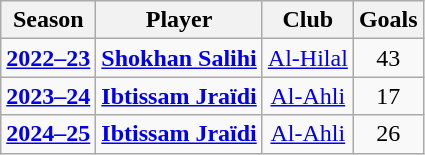<table class="wikitable" style="text-align:center">
<tr>
<th>Season</th>
<th>Player</th>
<th>Club</th>
<th>Goals</th>
</tr>
<tr>
<td><strong><a href='#'>2022–23</a></strong></td>
<td> <strong><a href='#'>Shokhan Salihi</a></strong></td>
<td><a href='#'>Al-Hilal</a></td>
<td>43</td>
</tr>
<tr>
<td><strong><a href='#'>2023–24</a></strong></td>
<td> <strong><a href='#'>Ibtissam Jraïdi</a></strong></td>
<td><a href='#'>Al-Ahli</a></td>
<td>17</td>
</tr>
<tr>
<td><strong><a href='#'>2024–25</a></strong></td>
<td> <strong><a href='#'>Ibtissam Jraïdi</a></strong></td>
<td><a href='#'>Al-Ahli</a></td>
<td>26</td>
</tr>
</table>
